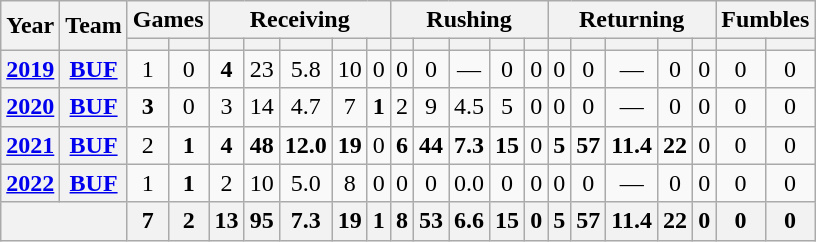<table class=wikitable style="text-align:center;">
<tr>
<th rowspan="2">Year</th>
<th rowspan="2">Team</th>
<th colspan="2">Games</th>
<th colspan="5">Receiving</th>
<th colspan="5">Rushing</th>
<th colspan="5">Returning</th>
<th colspan="2">Fumbles</th>
</tr>
<tr>
<th></th>
<th></th>
<th></th>
<th></th>
<th></th>
<th></th>
<th></th>
<th></th>
<th></th>
<th></th>
<th></th>
<th></th>
<th></th>
<th></th>
<th></th>
<th></th>
<th></th>
<th></th>
<th></th>
</tr>
<tr>
<th><a href='#'>2019</a></th>
<th><a href='#'>BUF</a></th>
<td>1</td>
<td>0</td>
<td><strong>4</strong></td>
<td>23</td>
<td>5.8</td>
<td>10</td>
<td>0</td>
<td>0</td>
<td>0</td>
<td>—</td>
<td>0</td>
<td>0</td>
<td>0</td>
<td>0</td>
<td>—</td>
<td>0</td>
<td>0</td>
<td>0</td>
<td>0</td>
</tr>
<tr>
<th><a href='#'>2020</a></th>
<th><a href='#'>BUF</a></th>
<td><strong>3</strong></td>
<td>0</td>
<td>3</td>
<td>14</td>
<td>4.7</td>
<td>7</td>
<td><strong>1</strong></td>
<td>2</td>
<td>9</td>
<td>4.5</td>
<td>5</td>
<td>0</td>
<td>0</td>
<td>0</td>
<td>—</td>
<td>0</td>
<td>0</td>
<td>0</td>
<td>0</td>
</tr>
<tr>
<th><a href='#'>2021</a></th>
<th><a href='#'>BUF</a></th>
<td>2</td>
<td><strong>1</strong></td>
<td><strong>4</strong></td>
<td><strong>48</strong></td>
<td><strong>12.0</strong></td>
<td><strong>19</strong></td>
<td>0</td>
<td><strong>6</strong></td>
<td><strong>44</strong></td>
<td><strong>7.3</strong></td>
<td><strong>15</strong></td>
<td>0</td>
<td><strong>5</strong></td>
<td><strong>57</strong></td>
<td><strong>11.4</strong></td>
<td><strong>22</strong></td>
<td>0</td>
<td>0</td>
<td>0</td>
</tr>
<tr>
<th><a href='#'>2022</a></th>
<th><a href='#'>BUF</a></th>
<td>1</td>
<td><strong>1</strong></td>
<td>2</td>
<td>10</td>
<td>5.0</td>
<td>8</td>
<td>0</td>
<td>0</td>
<td>0</td>
<td>0.0</td>
<td>0</td>
<td>0</td>
<td>0</td>
<td>0</td>
<td>—</td>
<td>0</td>
<td>0</td>
<td>0</td>
<td>0</td>
</tr>
<tr>
<th colspan="2"></th>
<th>7</th>
<th>2</th>
<th>13</th>
<th>95</th>
<th>7.3</th>
<th>19</th>
<th>1</th>
<th>8</th>
<th>53</th>
<th>6.6</th>
<th>15</th>
<th>0</th>
<th>5</th>
<th>57</th>
<th>11.4</th>
<th>22</th>
<th>0</th>
<th>0</th>
<th>0</th>
</tr>
</table>
